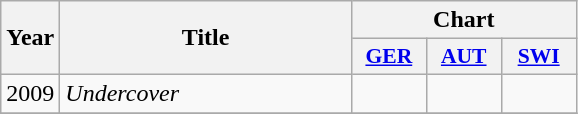<table class="wikitable">
<tr>
<th width="28" rowspan="2">Year</th>
<th width="187" rowspan="2">Title</th>
<th colspan="3">Chart</th>
</tr>
<tr>
<th scope="col" style="width:3em;font-size:90%;"><a href='#'>GER</a><br></th>
<th scope="col" style="width:3em;font-size:90%;"><a href='#'>AUT</a><br></th>
<th scope="col" style="width:3em;font-size:90%;"><a href='#'>SWI</a><br></th>
</tr>
<tr>
<td>2009</td>
<td><em>Undercover</em></td>
<td align="center"></td>
<td align="center"></td>
<td align="center"></td>
</tr>
<tr>
</tr>
</table>
